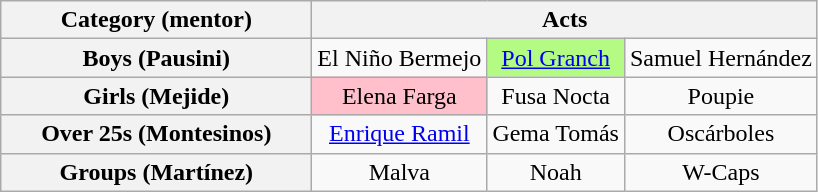<table class="wikitable" style="text-align:center">
<tr>
<th style="width:200px">Category (mentor)</th>
<th colspan="3">Acts</th>
</tr>
<tr>
<th>Boys (Pausini)</th>
<td>El Niño Bermejo</td>
<td style="background:#B4FB84"><a href='#'>Pol Granch</a></td>
<td>Samuel Hernández</td>
</tr>
<tr>
<th>Girls (Mejide)</th>
<td style="background:pink">Elena Farga</td>
<td>Fusa Nocta</td>
<td>Poupie</td>
</tr>
<tr>
<th>Over 25s (Montesinos)</th>
<td><a href='#'>Enrique Ramil</a></td>
<td>Gema Tomás</td>
<td>Oscárboles</td>
</tr>
<tr>
<th>Groups (Martínez)</th>
<td>Malva</td>
<td>Noah</td>
<td>W-Caps</td>
</tr>
</table>
